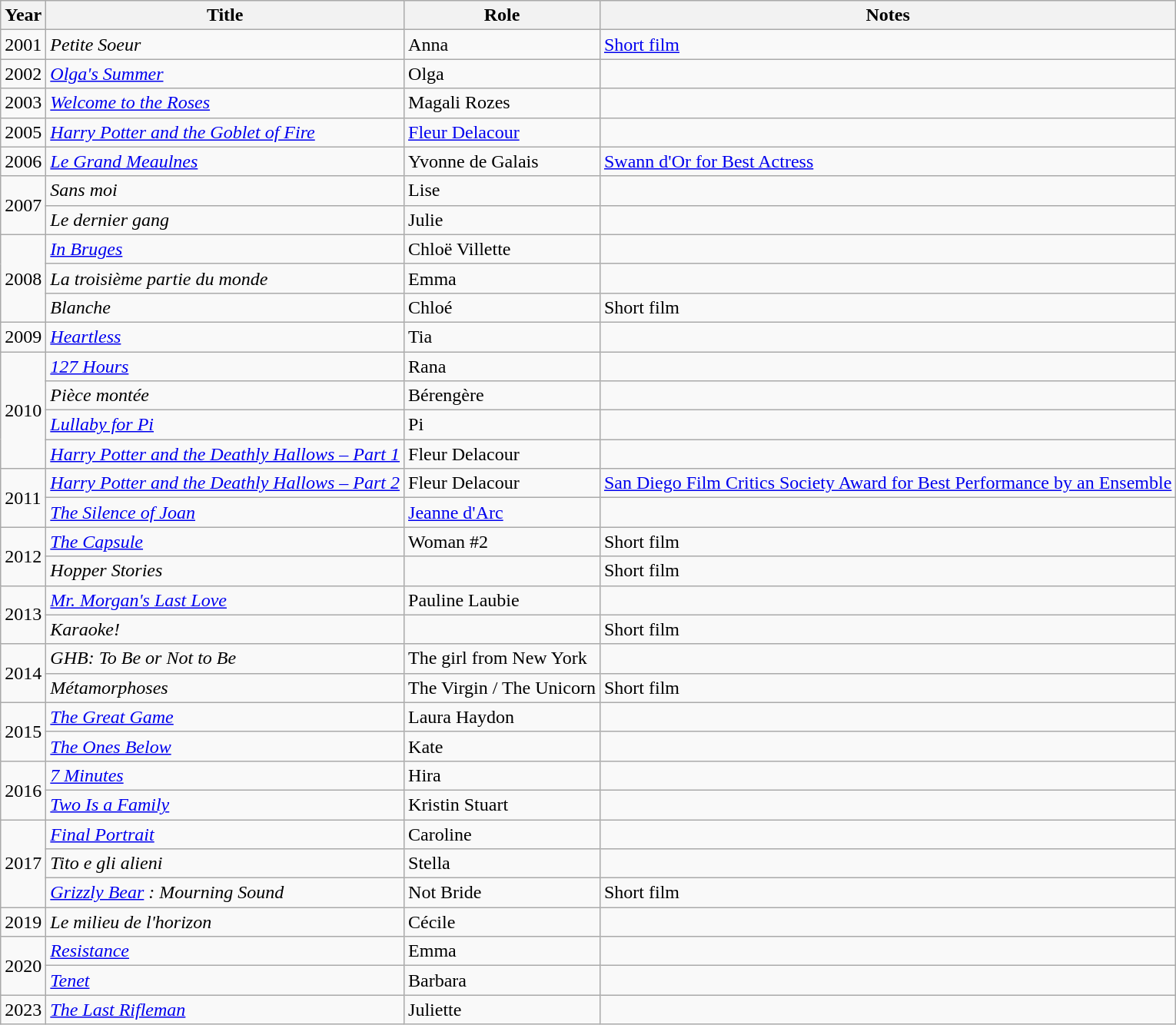<table class="wikitable sortable">
<tr>
<th>Year</th>
<th>Title</th>
<th>Role</th>
<th class="unsortable">Notes</th>
</tr>
<tr>
<td>2001</td>
<td><em>Petite Soeur</em></td>
<td>Anna</td>
<td><a href='#'>Short film</a></td>
</tr>
<tr>
<td>2002</td>
<td><em><a href='#'>Olga's Summer</a></em></td>
<td>Olga</td>
<td></td>
</tr>
<tr>
<td>2003</td>
<td><em><a href='#'>Welcome to the Roses</a></em></td>
<td>Magali Rozes</td>
<td></td>
</tr>
<tr>
<td>2005</td>
<td><em><a href='#'>Harry Potter and the Goblet of Fire</a></em></td>
<td><a href='#'>Fleur Delacour</a></td>
<td></td>
</tr>
<tr>
<td>2006</td>
<td><em><a href='#'>Le Grand Meaulnes</a></em></td>
<td>Yvonne de Galais</td>
<td><a href='#'>Swann d'Or for Best Actress</a></td>
</tr>
<tr>
<td rowspan="2">2007</td>
<td><em>Sans moi</em></td>
<td>Lise</td>
<td></td>
</tr>
<tr>
<td><em>Le dernier gang</em></td>
<td>Julie</td>
<td></td>
</tr>
<tr>
<td rowspan="3">2008</td>
<td><em><a href='#'>In Bruges</a></em></td>
<td>Chloë Villette</td>
<td></td>
</tr>
<tr>
<td><em>La troisième partie du monde</em></td>
<td>Emma</td>
<td></td>
</tr>
<tr>
<td><em>Blanche</em></td>
<td>Chloé</td>
<td>Short film</td>
</tr>
<tr>
<td>2009</td>
<td><em><a href='#'>Heartless</a></em></td>
<td>Tia</td>
<td></td>
</tr>
<tr>
<td rowspan="4">2010</td>
<td><em><a href='#'>127 Hours</a></em></td>
<td>Rana</td>
<td></td>
</tr>
<tr>
<td><em>Pièce montée</em></td>
<td>Bérengère</td>
<td></td>
</tr>
<tr>
<td><em><a href='#'>Lullaby for Pi</a></em></td>
<td>Pi</td>
<td></td>
</tr>
<tr>
<td><em><a href='#'>Harry Potter and the Deathly Hallows – Part 1</a></em></td>
<td>Fleur Delacour</td>
<td></td>
</tr>
<tr>
<td rowspan="2">2011</td>
<td><em><a href='#'>Harry Potter and the Deathly Hallows – Part 2</a></em></td>
<td>Fleur Delacour</td>
<td><a href='#'>San Diego Film Critics Society Award for Best Performance by an Ensemble</a></td>
</tr>
<tr>
<td><em><a href='#'>The Silence of Joan</a></em></td>
<td><a href='#'>Jeanne d'Arc</a></td>
<td></td>
</tr>
<tr>
<td rowspan="2">2012</td>
<td><em><a href='#'>The Capsule</a></em></td>
<td>Woman #2</td>
<td>Short film</td>
</tr>
<tr>
<td><em>Hopper Stories</em></td>
<td></td>
<td>Short film</td>
</tr>
<tr>
<td rowspan="2">2013</td>
<td><em><a href='#'>Mr. Morgan's Last Love</a></em></td>
<td>Pauline Laubie</td>
<td></td>
</tr>
<tr>
<td><em>Karaoke!</em></td>
<td></td>
<td>Short film</td>
</tr>
<tr>
<td rowspan="2">2014</td>
<td><em>GHB: To Be or Not to Be</em></td>
<td>The girl from New York</td>
<td></td>
</tr>
<tr>
<td><em>Métamorphoses</em></td>
<td>The Virgin / The Unicorn</td>
<td>Short film</td>
</tr>
<tr>
<td rowspan="2">2015</td>
<td><em><a href='#'>The Great Game</a></em></td>
<td>Laura Haydon</td>
<td></td>
</tr>
<tr>
<td><em><a href='#'>The Ones Below</a></em></td>
<td>Kate</td>
<td></td>
</tr>
<tr>
<td rowspan="2">2016</td>
<td><em><a href='#'>7 Minutes</a></em></td>
<td>Hira</td>
<td></td>
</tr>
<tr>
<td><em><a href='#'>Two Is a Family</a></em></td>
<td>Kristin Stuart</td>
<td></td>
</tr>
<tr>
<td rowspan="3">2017</td>
<td><em><a href='#'>Final Portrait</a></em></td>
<td>Caroline</td>
<td></td>
</tr>
<tr>
<td><em>Tito e gli alieni</em></td>
<td>Stella</td>
<td></td>
</tr>
<tr>
<td><em><a href='#'>Grizzly Bear</a> : Mourning Sound</em></td>
<td>Not Bride</td>
<td>Short film</td>
</tr>
<tr>
<td>2019</td>
<td><em>Le milieu de l'horizon</em></td>
<td>Cécile</td>
<td></td>
</tr>
<tr>
<td rowspan="2">2020</td>
<td><em><a href='#'>Resistance</a></em></td>
<td>Emma</td>
<td></td>
</tr>
<tr>
<td><em><a href='#'>Tenet</a></em></td>
<td>Barbara</td>
<td></td>
</tr>
<tr>
<td>2023</td>
<td><em><a href='#'>The Last Rifleman</a></em></td>
<td>Juliette</td>
<td></td>
</tr>
</table>
